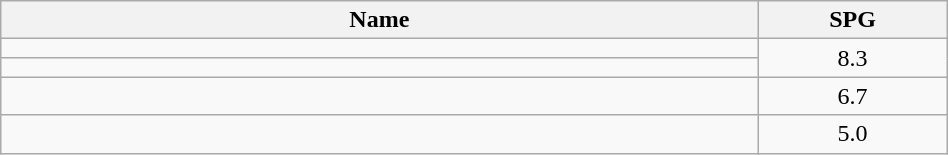<table class=wikitable width="50%">
<tr>
<th width="80%">Name</th>
<th width="20%">SPG</th>
</tr>
<tr>
<td></td>
<td align=center rowspan=2>8.3</td>
</tr>
<tr>
<td></td>
</tr>
<tr>
<td></td>
<td align=center>6.7</td>
</tr>
<tr>
<td></td>
<td align=center>5.0</td>
</tr>
</table>
